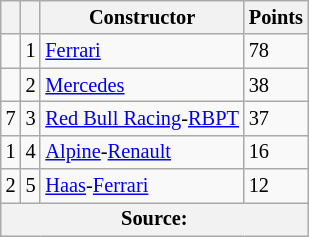<table class="wikitable" style="font-size: 85%;">
<tr>
<th scope="col"></th>
<th scope="col"></th>
<th scope="col">Constructor</th>
<th scope="col">Points</th>
</tr>
<tr>
<td align="left"></td>
<td align="center">1</td>
<td> <a href='#'>Ferrari</a></td>
<td align="left">78</td>
</tr>
<tr>
<td align="left"></td>
<td align="center">2</td>
<td> <a href='#'>Mercedes</a></td>
<td align="left">38</td>
</tr>
<tr>
<td align="left"> 7</td>
<td align="center">3</td>
<td> <a href='#'>Red Bull Racing</a>-<a href='#'>RBPT</a></td>
<td align="left">37</td>
</tr>
<tr>
<td align="left"> 1</td>
<td align="center">4</td>
<td> <a href='#'>Alpine</a>-<a href='#'>Renault</a></td>
<td align="left">16</td>
</tr>
<tr>
<td align="left"> 2</td>
<td align="center">5</td>
<td> <a href='#'>Haas</a>-<a href='#'>Ferrari</a></td>
<td align="left">12</td>
</tr>
<tr>
<th colspan=4>Source:</th>
</tr>
</table>
